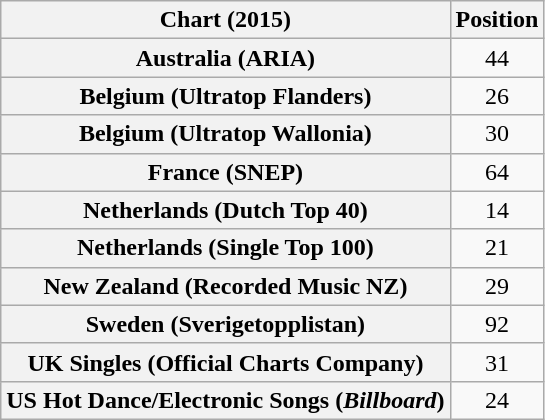<table class="wikitable sortable plainrowheaders" style="text-align:center">
<tr>
<th scope="col">Chart (2015)</th>
<th scope="col">Position</th>
</tr>
<tr>
<th scope="row">Australia (ARIA)</th>
<td>44</td>
</tr>
<tr>
<th scope="row">Belgium (Ultratop Flanders)</th>
<td>26</td>
</tr>
<tr>
<th scope="row">Belgium (Ultratop Wallonia)</th>
<td>30</td>
</tr>
<tr>
<th scope="row">France (SNEP)</th>
<td>64</td>
</tr>
<tr>
<th scope="row">Netherlands (Dutch Top 40)</th>
<td>14</td>
</tr>
<tr>
<th scope="row">Netherlands (Single Top 100)</th>
<td>21</td>
</tr>
<tr>
<th scope="row">New Zealand (Recorded Music NZ)</th>
<td>29</td>
</tr>
<tr>
<th scope="row">Sweden (Sverigetopplistan)</th>
<td>92</td>
</tr>
<tr>
<th scope="row">UK Singles (Official Charts Company)</th>
<td>31</td>
</tr>
<tr>
<th scope="row">US Hot Dance/Electronic Songs (<em>Billboard</em>)</th>
<td>24</td>
</tr>
</table>
